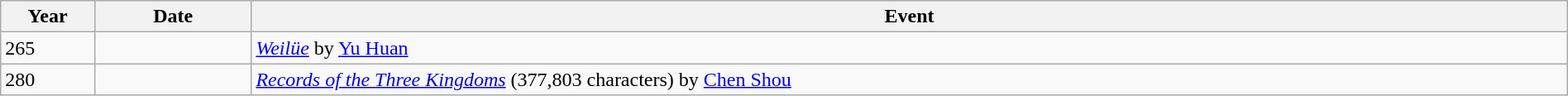<table class="wikitable" style="width:100%;">
<tr>
<th style="width:6%">Year</th>
<th style="width:10%">Date</th>
<th>Event</th>
</tr>
<tr>
<td>265</td>
<td></td>
<td><em><a href='#'>Weilüe</a></em> by <a href='#'>Yu Huan</a></td>
</tr>
<tr>
<td>280</td>
<td></td>
<td><em><a href='#'>Records of the Three Kingdoms</a></em> (377,803 characters) by <a href='#'>Chen Shou</a></td>
</tr>
</table>
